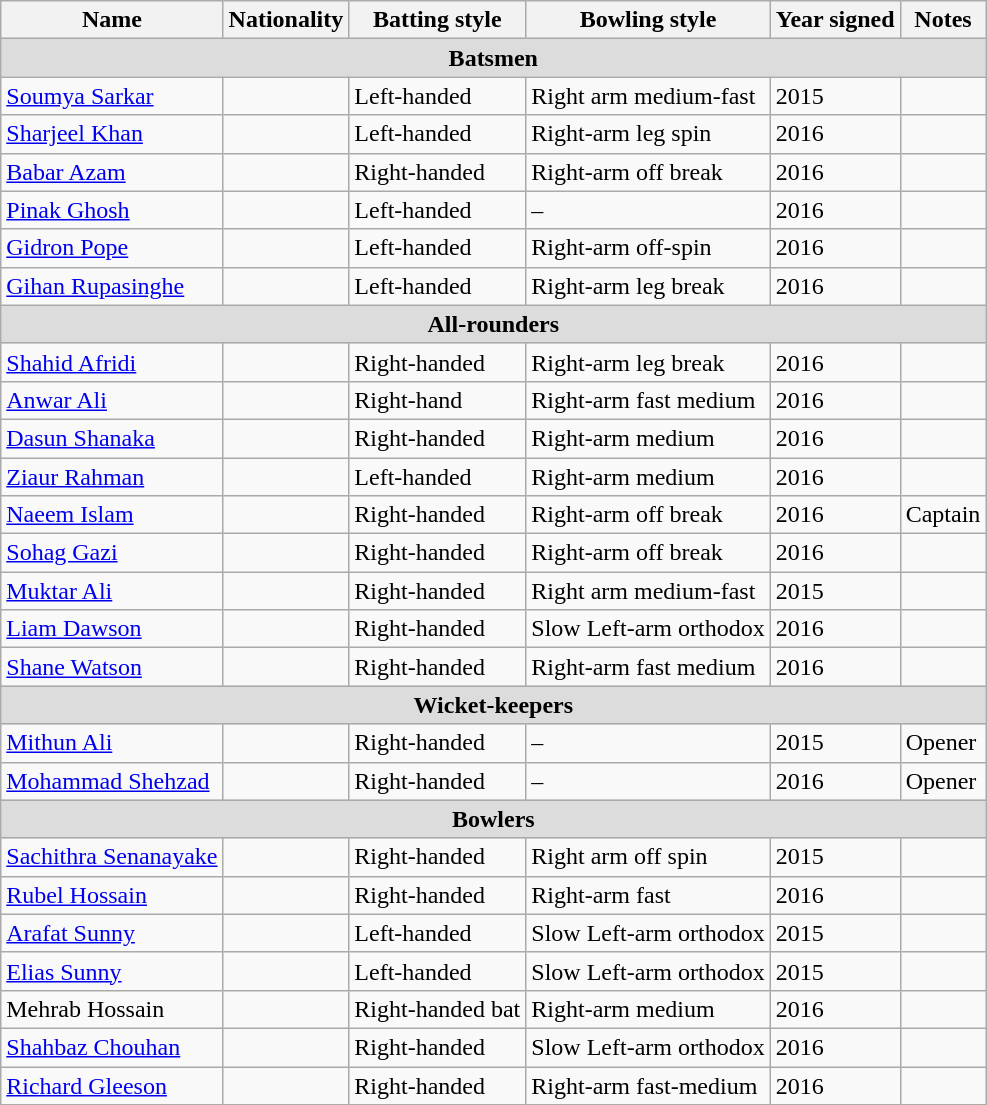<table class="wikitable">
<tr>
<th>Name</th>
<th>Nationality</th>
<th>Batting style</th>
<th>Bowling style</th>
<th>Year signed</th>
<th>Notes</th>
</tr>
<tr>
<th colspan="7"  style="background:#dcdcdc; text-align:center;">Batsmen</th>
</tr>
<tr>
<td><a href='#'>Soumya Sarkar</a></td>
<td></td>
<td>Left-handed</td>
<td>Right arm medium-fast</td>
<td>2015</td>
<td></td>
</tr>
<tr>
<td><a href='#'>Sharjeel Khan</a></td>
<td></td>
<td>Left-handed</td>
<td>Right-arm leg spin</td>
<td>2016</td>
<td></td>
</tr>
<tr>
<td><a href='#'>Babar Azam</a></td>
<td></td>
<td>Right-handed</td>
<td>Right-arm off break</td>
<td>2016</td>
<td></td>
</tr>
<tr>
<td><a href='#'>Pinak Ghosh</a></td>
<td></td>
<td>Left-handed</td>
<td>–</td>
<td>2016</td>
<td></td>
</tr>
<tr>
<td><a href='#'>Gidron Pope</a></td>
<td></td>
<td>Left-handed</td>
<td>Right-arm off-spin</td>
<td>2016</td>
<td></td>
</tr>
<tr>
<td><a href='#'>Gihan Rupasinghe</a></td>
<td></td>
<td>Left-handed</td>
<td>Right-arm leg break</td>
<td>2016</td>
<td></td>
</tr>
<tr>
<th colspan="7"  style="background:#dcdcdc; text-align:center;">All-rounders</th>
</tr>
<tr>
<td><a href='#'>Shahid Afridi</a></td>
<td></td>
<td>Right-handed</td>
<td>Right-arm leg break</td>
<td>2016</td>
<td></td>
</tr>
<tr>
<td><a href='#'>Anwar Ali</a></td>
<td></td>
<td>Right-hand</td>
<td>Right-arm fast medium</td>
<td>2016</td>
<td></td>
</tr>
<tr>
<td><a href='#'>Dasun Shanaka</a></td>
<td></td>
<td>Right-handed</td>
<td>Right-arm medium</td>
<td>2016</td>
<td></td>
</tr>
<tr>
<td><a href='#'>Ziaur Rahman</a></td>
<td></td>
<td>Left-handed</td>
<td>Right-arm medium</td>
<td>2016</td>
<td></td>
</tr>
<tr>
<td><a href='#'>Naeem Islam</a></td>
<td></td>
<td>Right-handed</td>
<td>Right-arm off break</td>
<td>2016</td>
<td>Captain</td>
</tr>
<tr>
<td><a href='#'>Sohag Gazi</a></td>
<td></td>
<td>Right-handed</td>
<td>Right-arm off break</td>
<td>2016</td>
<td></td>
</tr>
<tr>
<td><a href='#'>Muktar Ali</a></td>
<td></td>
<td>Right-handed</td>
<td>Right arm medium-fast</td>
<td>2015</td>
<td></td>
</tr>
<tr>
<td><a href='#'>Liam Dawson</a></td>
<td></td>
<td>Right-handed</td>
<td>Slow Left-arm orthodox</td>
<td>2016</td>
<td></td>
</tr>
<tr>
<td><a href='#'>Shane Watson</a></td>
<td></td>
<td>Right-handed</td>
<td>Right-arm fast medium</td>
<td>2016</td>
<td></td>
</tr>
<tr>
<th colspan="7"  style="background:#dcdcdc; text-align:center;">Wicket-keepers</th>
</tr>
<tr>
<td><a href='#'>Mithun Ali</a></td>
<td></td>
<td>Right-handed</td>
<td>–</td>
<td>2015</td>
<td>Opener</td>
</tr>
<tr>
<td><a href='#'>Mohammad Shehzad</a></td>
<td></td>
<td>Right-handed</td>
<td>–</td>
<td>2016</td>
<td>Opener</td>
</tr>
<tr>
<th colspan="7"  style="background:#dcdcdc; text-align:center;">Bowlers</th>
</tr>
<tr>
<td><a href='#'>Sachithra Senanayake</a></td>
<td></td>
<td>Right-handed</td>
<td>Right arm off spin</td>
<td>2015</td>
<td></td>
</tr>
<tr>
<td><a href='#'>Rubel Hossain</a></td>
<td></td>
<td>Right-handed</td>
<td>Right-arm fast</td>
<td>2016</td>
<td></td>
</tr>
<tr>
<td><a href='#'>Arafat Sunny</a></td>
<td></td>
<td>Left-handed</td>
<td>Slow Left-arm orthodox</td>
<td>2015</td>
<td></td>
</tr>
<tr>
<td><a href='#'>Elias Sunny</a></td>
<td></td>
<td>Left-handed</td>
<td>Slow Left-arm orthodox</td>
<td>2015</td>
<td></td>
</tr>
<tr>
<td>Mehrab Hossain</td>
<td></td>
<td>Right-handed bat</td>
<td>Right-arm medium</td>
<td>2016</td>
<td></td>
</tr>
<tr>
<td><a href='#'>Shahbaz Chouhan</a></td>
<td></td>
<td>Right-handed</td>
<td>Slow Left-arm orthodox</td>
<td>2016</td>
<td></td>
</tr>
<tr>
<td><a href='#'>Richard Gleeson</a></td>
<td></td>
<td>Right-handed</td>
<td>Right-arm fast-medium</td>
<td>2016</td>
<td></td>
</tr>
</table>
